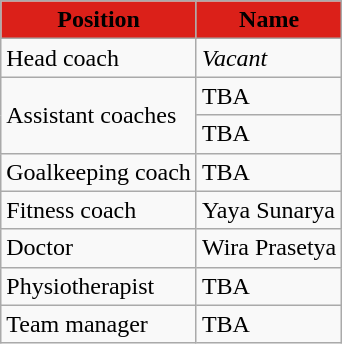<table class="wikitable">
<tr>
<th style="background-color:#DB2019;"><span>Position</span></th>
<th style="background-color:#DB2019;"><span>Name</span></th>
</tr>
<tr>
<td>Head coach</td>
<td><em>Vacant</em></td>
</tr>
<tr>
<td rowspan="2">Assistant coaches</td>
<td>TBA</td>
</tr>
<tr>
<td>TBA</td>
</tr>
<tr>
<td>Goalkeeping coach</td>
<td>TBA</td>
</tr>
<tr>
<td>Fitness coach</td>
<td> Yaya Sunarya</td>
</tr>
<tr>
<td>Doctor</td>
<td> Wira Prasetya</td>
</tr>
<tr>
<td>Physiotherapist</td>
<td>TBA</td>
</tr>
<tr>
<td>Team manager</td>
<td>TBA</td>
</tr>
</table>
